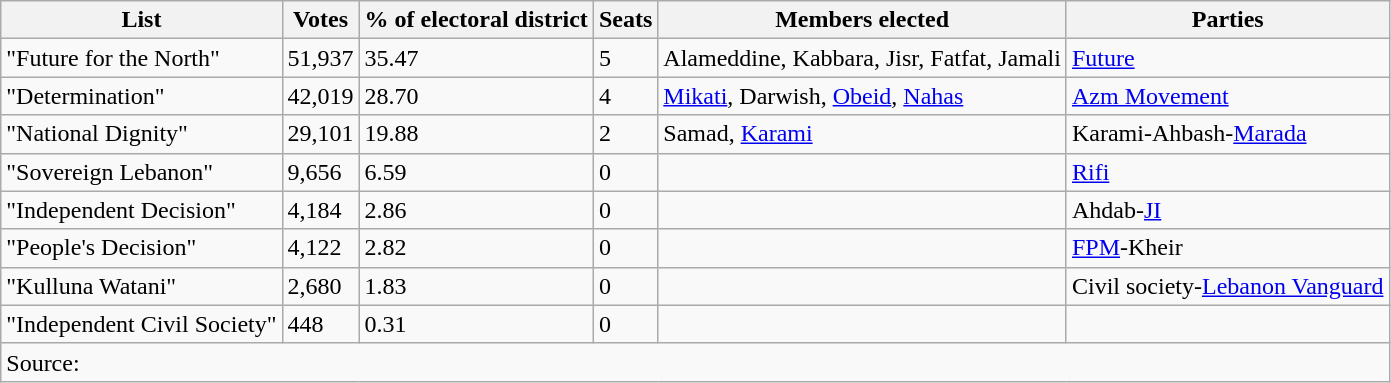<table class="wikitable sortable" style=text-align:left>
<tr>
<th>List</th>
<th>Votes</th>
<th>% of electoral district</th>
<th>Seats</th>
<th>Members elected</th>
<th>Parties</th>
</tr>
<tr>
<td>"Future for the North"</td>
<td>51,937</td>
<td>35.47</td>
<td>5</td>
<td>Alameddine, Kabbara, Jisr, Fatfat, Jamali</td>
<td><a href='#'>Future</a></td>
</tr>
<tr>
<td>"Determination"</td>
<td>42,019</td>
<td>28.70</td>
<td>4</td>
<td><a href='#'>Mikati</a>, Darwish, <a href='#'>Obeid</a>, <a href='#'>Nahas</a></td>
<td><a href='#'>Azm Movement</a></td>
</tr>
<tr>
<td>"National Dignity"</td>
<td>29,101</td>
<td>19.88</td>
<td>2</td>
<td>Samad, <a href='#'>Karami</a></td>
<td>Karami-Ahbash-<a href='#'>Marada</a></td>
</tr>
<tr>
<td>"Sovereign Lebanon"</td>
<td>9,656</td>
<td>6.59</td>
<td>0</td>
<td></td>
<td><a href='#'>Rifi</a></td>
</tr>
<tr>
<td>"Independent Decision"</td>
<td>4,184</td>
<td>2.86</td>
<td>0</td>
<td></td>
<td>Ahdab-<a href='#'>JI</a></td>
</tr>
<tr>
<td>"People's Decision"</td>
<td>4,122</td>
<td>2.82</td>
<td>0</td>
<td></td>
<td><a href='#'>FPM</a>-Kheir</td>
</tr>
<tr>
<td>"Kulluna Watani"</td>
<td>2,680</td>
<td>1.83</td>
<td>0</td>
<td></td>
<td>Civil society-<a href='#'>Lebanon Vanguard</a></td>
</tr>
<tr>
<td>"Independent Civil Society"</td>
<td>448</td>
<td>0.31</td>
<td>0</td>
<td></td>
<td></td>
</tr>
<tr>
<td colspan=6 align=left>Source:</td>
</tr>
</table>
